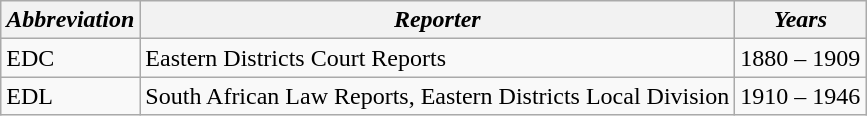<table class="wikitable">
<tr>
<th><em>Abbreviation</em></th>
<th><em>Reporter</em></th>
<th><em>Years</em></th>
</tr>
<tr valign="top">
<td>EDC</td>
<td>Eastern Districts Court Reports</td>
<td>1880 – 1909</td>
</tr>
<tr valign="top">
<td>EDL</td>
<td>South African Law Reports, Eastern Districts Local Division</td>
<td>1910 – 1946</td>
</tr>
</table>
